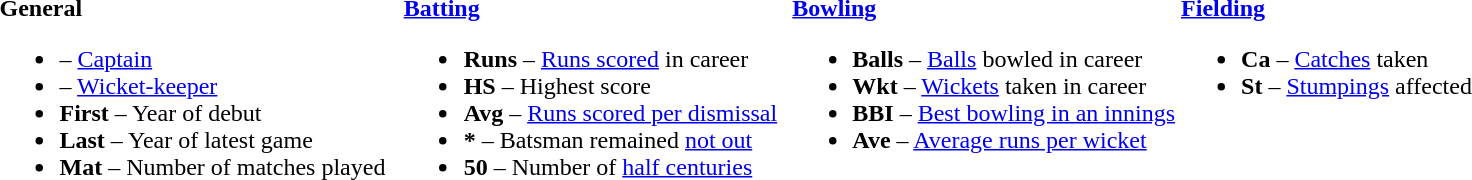<table>
<tr>
<td valign="top" style="width:26%"><br><strong>General</strong><ul><li> – <a href='#'>Captain</a></li><li> – <a href='#'>Wicket-keeper</a></li><li><strong>First</strong> – Year of debut</li><li><strong>Last</strong> – Year of latest game</li><li><strong>Mat</strong> – Number of matches played</li></ul></td>
<td valign="top" style="width:25%"><br><strong><a href='#'>Batting</a></strong><ul><li><strong>Runs</strong> – <a href='#'>Runs scored</a> in career</li><li><strong>HS</strong> – Highest score</li><li><strong>Avg</strong> – <a href='#'>Runs scored per dismissal</a></li><li><strong>*</strong> – Batsman remained <a href='#'>not out</a></li><li><strong>50</strong> – Number of <a href='#'>half centuries</a></li></ul></td>
<td valign="top" style="width:25%"><br><strong><a href='#'>Bowling</a></strong><ul><li><strong>Balls</strong> – <a href='#'>Balls</a> bowled in career</li><li><strong>Wkt</strong> – <a href='#'>Wickets</a> taken in career</li><li><strong>BBI</strong> – <a href='#'>Best bowling in an innings</a></li><li><strong>Ave</strong> – <a href='#'>Average runs per wicket</a></li></ul></td>
<td valign="top" style="width:24%"><br><strong><a href='#'>Fielding</a></strong><ul><li><strong>Ca</strong> – <a href='#'>Catches</a> taken</li><li><strong>St</strong> – <a href='#'>Stumpings</a> affected</li></ul></td>
</tr>
</table>
